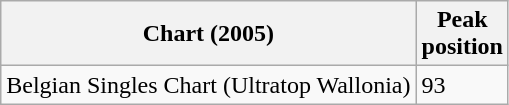<table class="wikitable">
<tr>
<th>Chart (2005)</th>
<th>Peak<br>position</th>
</tr>
<tr>
<td>Belgian Singles Chart (Ultratop Wallonia)</td>
<td>93</td>
</tr>
</table>
